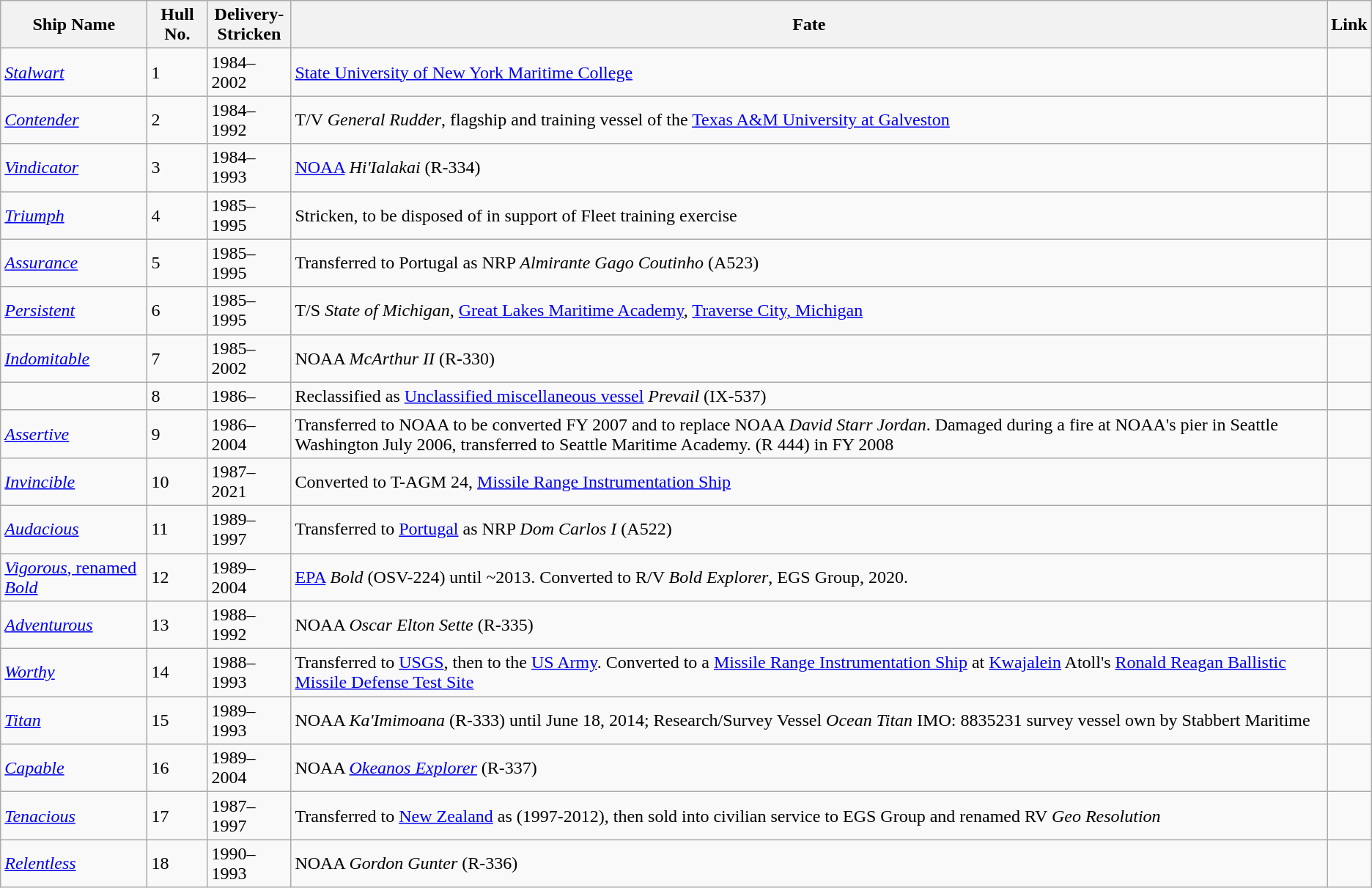<table class="wikitable">
<tr>
<th>Ship Name</th>
<th>Hull No.</th>
<th>Delivery-<br>Stricken</th>
<th>Fate</th>
<th>Link</th>
</tr>
<tr>
<td><a href='#'><em>Stalwart</em></a></td>
<td>1</td>
<td>1984–2002</td>
<td><a href='#'>State University of New York Maritime College</a></td>
<td> </td>
</tr>
<tr>
<td><a href='#'><em>Contender</em></a></td>
<td>2</td>
<td>1984–1992</td>
<td>T/V <em>General Rudder</em>, flagship and training vessel of the <a href='#'>Texas A&M University at Galveston</a></td>
<td> </td>
</tr>
<tr>
<td><a href='#'><em>Vindicator</em></a></td>
<td>3</td>
<td>1984–1993</td>
<td><a href='#'>NOAA</a> <em>Hi'Ialakai</em> (R-334)</td>
<td>  </td>
</tr>
<tr>
<td><a href='#'><em>Triumph</em></a></td>
<td>4</td>
<td>1985–1995</td>
<td>Stricken, to be disposed of in support of Fleet training exercise</td>
<td> </td>
</tr>
<tr>
<td><a href='#'><em>Assurance</em></a></td>
<td>5</td>
<td>1985–1995</td>
<td>Transferred to Portugal as NRP <em>Almirante Gago Coutinho</em> (A523)</td>
<td> </td>
</tr>
<tr>
<td><a href='#'><em>Persistent</em></a></td>
<td>6</td>
<td>1985–1995</td>
<td>T/S <em>State of Michigan</em>, <a href='#'>Great Lakes Maritime Academy</a>, <a href='#'>Traverse City, Michigan</a></td>
<td>  </td>
</tr>
<tr>
<td><a href='#'><em>Indomitable</em></a></td>
<td>7</td>
<td>1985–2002</td>
<td>NOAA <em>McArthur II</em> (R-330)</td>
<td>  </td>
</tr>
<tr>
<td></td>
<td>8</td>
<td>1986–</td>
<td>Reclassified as <a href='#'>Unclassified miscellaneous vessel</a> <em>Prevail</em> (IX-537)</td>
<td>  </td>
</tr>
<tr>
<td><a href='#'><em>Assertive</em></a></td>
<td>9</td>
<td>1986–2004</td>
<td>Transferred to NOAA to be converted FY 2007 and to replace NOAA <em>David Starr Jordan</em>. Damaged during a fire at NOAA's pier in Seattle Washington July 2006, transferred to Seattle Maritime Academy. (R 444) in FY 2008</td>
<td> </td>
</tr>
<tr>
<td><a href='#'><em>Invincible</em></a></td>
<td>10</td>
<td>1987–2021</td>
<td>Converted to T-AGM 24, <a href='#'>Missile Range Instrumentation Ship</a></td>
<td>  </td>
</tr>
<tr>
<td><a href='#'><em>Audacious</em></a></td>
<td>11</td>
<td>1989–1997</td>
<td>Transferred to <a href='#'>Portugal</a> as NRP <em>Dom Carlos I</em> (A522)</td>
<td> </td>
</tr>
<tr>
<td><a href='#'><em>Vigorous</em>, renamed <em>Bold</em></a></td>
<td>12</td>
<td>1989–2004</td>
<td><a href='#'>EPA</a> <em>Bold</em> (OSV-224) until ~2013. Converted to R/V <em>Bold Explorer</em>, EGS Group, 2020.</td>
<td>  </td>
</tr>
<tr>
<td><a href='#'><em>Adventurous</em></a></td>
<td>13</td>
<td>1988–1992</td>
<td>NOAA <em>Oscar Elton Sette</em> (R-335)</td>
<td>  </td>
</tr>
<tr>
<td><a href='#'><em>Worthy</em></a></td>
<td>14</td>
<td>1988–1993</td>
<td>Transferred to <a href='#'>USGS</a>, then to the <a href='#'>US Army</a>. Converted to a <a href='#'>Missile Range Instrumentation Ship</a> at <a href='#'>Kwajalein</a> Atoll's <a href='#'>Ronald Reagan Ballistic Missile Defense Test Site</a></td>
<td>  </td>
</tr>
<tr>
<td><a href='#'><em>Titan</em></a></td>
<td>15</td>
<td>1989–1993</td>
<td>NOAA <em>Ka'Imimoana</em> (R-333) until June 18, 2014; Research/Survey Vessel <em>Ocean Titan</em> IMO: 8835231 survey vessel own by Stabbert Maritime</td>
<td>  </td>
</tr>
<tr>
<td><a href='#'><em>Capable</em></a></td>
<td>16</td>
<td>1989–2004</td>
<td>NOAA <em><a href='#'>Okeanos Explorer</a></em> (R-337)</td>
<td>  </td>
</tr>
<tr>
<td><a href='#'><em>Tenacious</em></a></td>
<td>17</td>
<td>1987–1997</td>
<td>Transferred to <a href='#'>New Zealand</a> as  (1997-2012), then sold into civilian service to EGS Group and renamed RV <em>Geo Resolution</em></td>
<td> </td>
</tr>
<tr>
<td><a href='#'><em>Relentless</em></a></td>
<td>18</td>
<td>1990–1993</td>
<td>NOAA <em>Gordon Gunter</em> (R-336)</td>
<td>  </td>
</tr>
</table>
